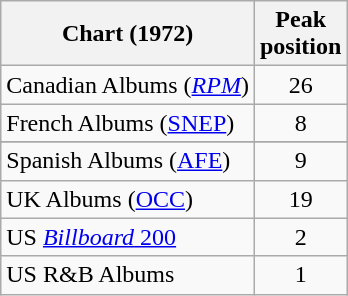<table class="wikitable sortable plainrowheaders" style="text-align:center;">
<tr>
<th scope="col">Chart (1972)</th>
<th scope="col">Peak<br> position</th>
</tr>
<tr>
<td align="left">Canadian Albums (<em><a href='#'>RPM</a></em>)</td>
<td>26</td>
</tr>
<tr>
<td align="left">French Albums (<a href='#'>SNEP</a>)</td>
<td>8</td>
</tr>
<tr>
</tr>
<tr>
<td align="left">Spanish Albums (<a href='#'>AFE</a>)</td>
<td>9</td>
</tr>
<tr>
<td align="left">UK Albums (<a href='#'>OCC</a>)</td>
<td>19</td>
</tr>
<tr>
<td align="left">US <a href='#'><em>Billboard</em> 200</a></td>
<td>2</td>
</tr>
<tr>
<td align="left">US R&B Albums</td>
<td>1</td>
</tr>
</table>
